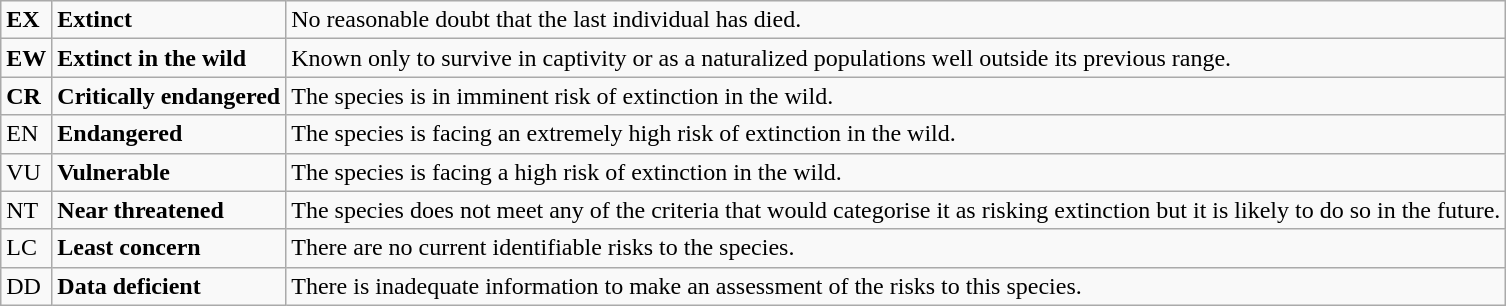<table class="wikitable" style="text-align:left">
<tr>
<td><strong>EX</strong></td>
<td><strong>Extinct</strong></td>
<td>No reasonable doubt that the last individual has died.</td>
</tr>
<tr>
<td><strong>E</strong><span><strong>W</strong></span></td>
<td><strong>Extinct in the wild</strong></td>
<td>Known only to survive in captivity or as a naturalized populations well outside its previous range.</td>
</tr>
<tr>
<td><span><strong>CR</strong></span></td>
<td><strong>Critically endangered</strong></td>
<td>The species is in imminent risk of extinction in the wild.</td>
</tr>
<tr>
<td><span>EN</span></td>
<td><strong>Endangered</strong></td>
<td>The species is facing an extremely high risk of extinction in the wild.</td>
</tr>
<tr>
<td><span>VU</span></td>
<td><strong>Vulnerable</strong></td>
<td>The species is facing a high risk of extinction in the wild.</td>
</tr>
<tr>
<td><span>NT</span></td>
<td><strong>Near threatened</strong></td>
<td>The species does not meet any of the criteria that would categorise it as risking extinction but it is likely to do so in the future.</td>
</tr>
<tr>
<td>LC</td>
<td><strong>Least concern</strong></td>
<td>There are no current identifiable risks to the species.</td>
</tr>
<tr>
<td><span>DD</span></td>
<td><strong>Data deficient</strong></td>
<td>There is inadequate information to make an assessment of the risks to this species.</td>
</tr>
</table>
